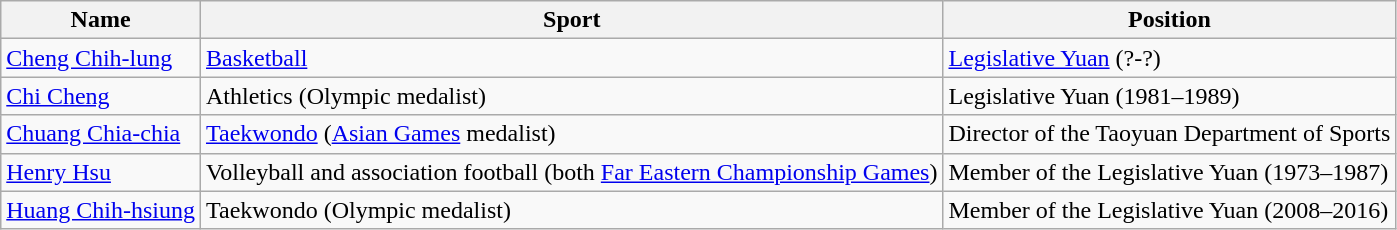<table class="wikitable sortable">
<tr>
<th>Name</th>
<th>Sport</th>
<th>Position</th>
</tr>
<tr>
<td data-sort-value="Cheng,Chih-lung"><a href='#'>Cheng Chih-lung</a></td>
<td><a href='#'>Basketball</a></td>
<td><a href='#'>Legislative Yuan</a> (?-?)</td>
</tr>
<tr>
<td data-sort-value="Chi,Cheng"><a href='#'>Chi Cheng</a></td>
<td>Athletics (Olympic medalist)</td>
<td>Legislative Yuan (1981–1989)</td>
</tr>
<tr>
<td data-sort-value="Chuang,Chia-chia"><a href='#'>Chuang Chia-chia</a></td>
<td><a href='#'>Taekwondo</a> (<a href='#'>Asian Games</a> medalist)</td>
<td>Director of the Taoyuan Department of Sports</td>
</tr>
<tr>
<td data-sort-value="Hsu,Henry"><a href='#'>Henry Hsu</a></td>
<td>Volleyball and association football (both <a href='#'>Far Eastern Championship Games</a>)</td>
<td>Member of the Legislative Yuan (1973–1987)</td>
</tr>
<tr>
<td data-sort-value="Huang,Chih-hsiung"><a href='#'>Huang Chih-hsiung</a></td>
<td>Taekwondo (Olympic medalist)</td>
<td>Member of the Legislative Yuan (2008–2016)</td>
</tr>
</table>
